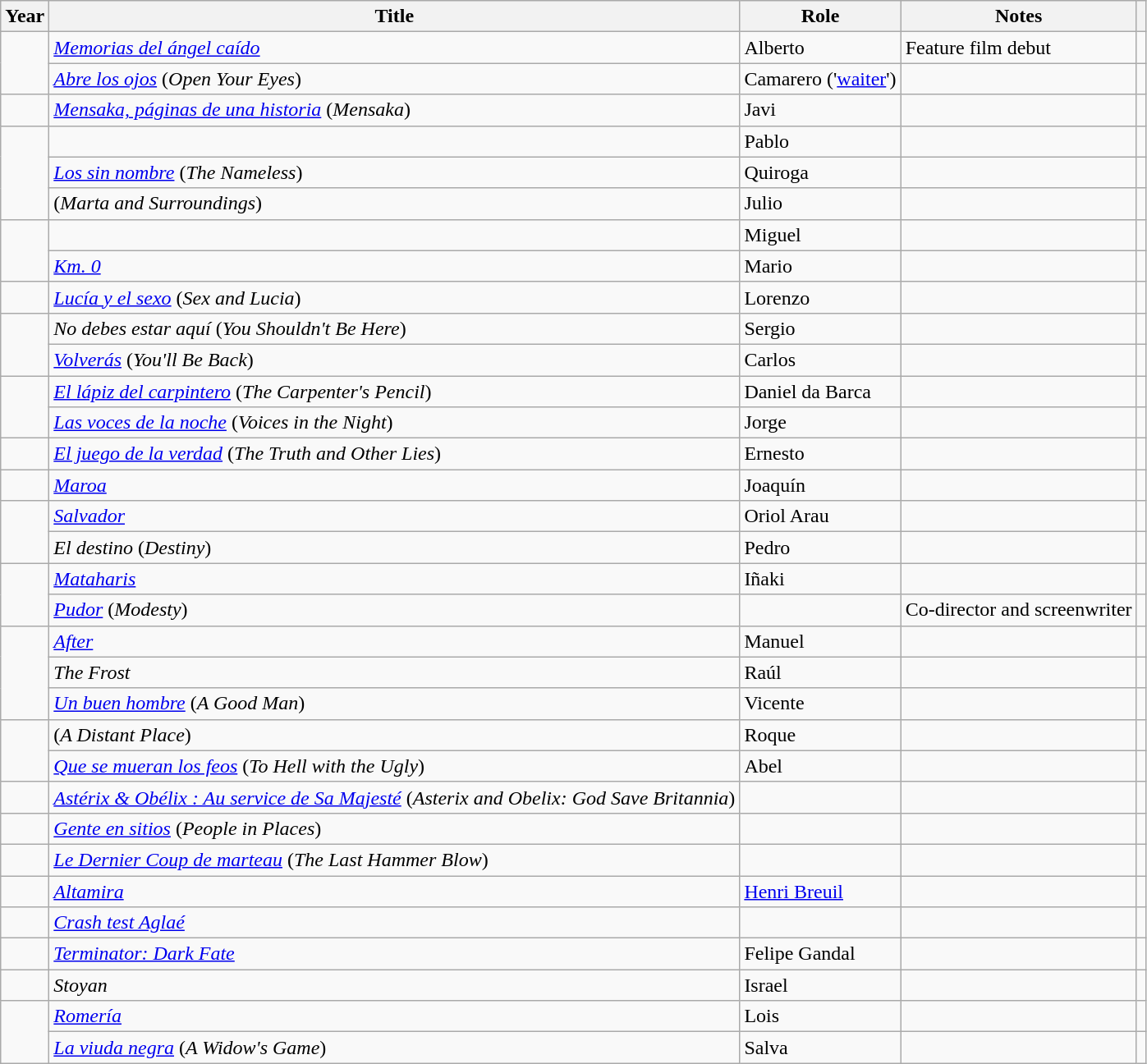<table class="wikitable sortable">
<tr>
<th>Year</th>
<th>Title</th>
<th>Role</th>
<th class = "unsortable">Notes</th>
<th class = "unsortable"></th>
</tr>
<tr>
<td rowspan = "2"></td>
<td><em><a href='#'>Memorias del ángel caído</a></em></td>
<td>Alberto</td>
<td>Feature film debut</td>
<td></td>
</tr>
<tr>
<td><em><a href='#'>Abre los ojos</a></em> (<em>Open Your Eyes</em>)</td>
<td>Camarero ('<a href='#'>waiter</a>')</td>
<td></td>
<td></td>
</tr>
<tr>
<td></td>
<td><em><a href='#'>Mensaka, páginas de una historia</a></em> (<em>Mensaka</em>)</td>
<td>Javi</td>
<td></td>
<td></td>
</tr>
<tr>
<td rowspan = "3"></td>
<td><em></em></td>
<td>Pablo</td>
<td></td>
<td></td>
</tr>
<tr>
<td><em><a href='#'>Los sin nombre</a></em> (<em>The Nameless</em>)</td>
<td>Quiroga</td>
<td></td>
<td></td>
</tr>
<tr>
<td><em></em> (<em>Marta and Surroundings</em>)</td>
<td>Julio</td>
<td></td>
<td></td>
</tr>
<tr>
<td rowspan = "2"></td>
<td><em></em></td>
<td>Miguel</td>
<td></td>
<td></td>
</tr>
<tr>
<td><em><a href='#'>Km. 0</a></em></td>
<td>Mario</td>
<td></td>
<td></td>
</tr>
<tr>
<td></td>
<td><em><a href='#'>Lucía y el sexo</a></em> (<em>Sex and Lucia</em>)</td>
<td>Lorenzo</td>
<td></td>
<td></td>
</tr>
<tr>
<td rowspan = "2"></td>
<td><em>No debes estar aquí</em> (<em>You Shouldn't Be Here</em>)</td>
<td>Sergio</td>
<td></td>
<td></td>
</tr>
<tr>
<td><em><a href='#'>Volverás</a></em> (<em>You'll Be Back</em>)</td>
<td>Carlos</td>
<td></td>
<td></td>
</tr>
<tr>
<td rowspan = "2"></td>
<td><em><a href='#'>El lápiz del carpintero</a></em> (<em>The Carpenter's Pencil</em>)</td>
<td>Daniel da Barca</td>
<td></td>
<td></td>
</tr>
<tr>
<td><em><a href='#'>Las voces de la noche</a></em> (<em>Voices in the Night</em>)</td>
<td>Jorge</td>
<td></td>
<td></td>
</tr>
<tr>
<td></td>
<td><em><a href='#'>El juego de la verdad</a></em> (<em>The Truth and Other Lies</em>)</td>
<td>Ernesto</td>
<td></td>
<td></td>
</tr>
<tr>
<td></td>
<td><em><a href='#'>Maroa</a></em></td>
<td>Joaquín</td>
<td></td>
<td></td>
</tr>
<tr>
<td rowspan = "2"></td>
<td><em><a href='#'>Salvador</a></em></td>
<td>Oriol Arau</td>
<td></td>
<td></td>
</tr>
<tr>
<td><em>El destino</em> (<em>Destiny</em>)</td>
<td>Pedro</td>
<td></td>
<td></td>
</tr>
<tr>
<td rowspan = "2"></td>
<td><em><a href='#'>Mataharis</a></em></td>
<td>Iñaki</td>
<td></td>
<td></td>
</tr>
<tr>
<td><em><a href='#'>Pudor</a></em> (<em>Modesty</em>)</td>
<td></td>
<td>Co-director and screenwriter</td>
<td></td>
</tr>
<tr>
<td rowspan = "3"></td>
<td><em><a href='#'>After</a></em></td>
<td>Manuel</td>
<td></td>
<td></td>
</tr>
<tr>
<td><em>The Frost</em></td>
<td>Raúl</td>
<td></td>
<td></td>
</tr>
<tr>
<td><em><a href='#'>Un buen hombre</a></em> (<em>A Good Man</em>)</td>
<td>Vicente</td>
<td></td>
<td></td>
</tr>
<tr>
<td rowspan = "2"></td>
<td><em></em> (<em>A Distant Place</em>)</td>
<td>Roque</td>
<td></td>
<td></td>
</tr>
<tr>
<td><em><a href='#'>Que se mueran los feos</a></em> (<em>To Hell with the Ugly</em>)</td>
<td>Abel</td>
<td></td>
<td></td>
</tr>
<tr>
<td></td>
<td><em><a href='#'>Astérix & Obélix : Au service de Sa Majesté</a></em> (<em>Asterix and Obelix: God Save Britannia</em>)</td>
<td></td>
<td></td>
<td></td>
</tr>
<tr>
<td></td>
<td><em><a href='#'>Gente en sitios</a></em> (<em>People in Places</em>)</td>
<td></td>
<td></td>
<td></td>
</tr>
<tr>
<td></td>
<td><em><a href='#'>Le Dernier Coup de marteau</a></em> (<em>The Last Hammer Blow</em>)</td>
<td></td>
<td></td>
<td></td>
</tr>
<tr>
<td></td>
<td><em><a href='#'>Altamira</a></em></td>
<td><a href='#'>Henri Breuil</a></td>
<td></td>
<td></td>
</tr>
<tr>
<td></td>
<td><em><a href='#'>Crash test Aglaé</a></em></td>
<td></td>
<td></td>
<td></td>
</tr>
<tr>
<td></td>
<td><em><a href='#'>Terminator: Dark Fate</a></em></td>
<td>Felipe Gandal</td>
<td></td>
<td></td>
</tr>
<tr>
<td></td>
<td><em>Stoyan</em></td>
<td>Israel</td>
<td></td>
<td></td>
</tr>
<tr>
<td rowspan = "2"></td>
<td><em><a href='#'>Romería</a></em></td>
<td>Lois</td>
<td></td>
<td></td>
</tr>
<tr>
<td><em><a href='#'>La viuda negra</a></em> (<em>A Widow's Game</em>)</td>
<td>Salva</td>
<td></td>
<td></td>
</tr>
</table>
